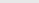<table>
<tr valign="top">
<td></td>
<td></td>
<td></td>
<td></td>
<td></td>
<td></td>
<td></td>
</tr>
<tr valign="top">
<td></td>
<td></td>
<td></td>
<td></td>
<td></td>
<td></td>
<td></td>
</tr>
<tr valign="top">
<td></td>
<td></td>
<td></td>
<td></td>
<td></td>
<td></td>
<td></td>
</tr>
<tr valign="top">
<td></td>
<td></td>
<td></td>
<td></td>
<td></td>
<td></td>
<td></td>
</tr>
<tr valign="top">
<td></td>
<td></td>
<td></td>
<td></td>
<td></td>
<td></td>
<td></td>
</tr>
<tr valign="top">
<td></td>
<td></td>
<td></td>
<td></td>
<td></td>
<td></td>
<td></td>
</tr>
<tr valign="top">
<td></td>
<td></td>
<td></td>
<td></td>
<td></td>
<td></td>
<td></td>
</tr>
<tr valign="top">
<td></td>
<td></td>
<td></td>
<td></td>
<td></td>
<td></td>
<td></td>
</tr>
<tr style="background:#e8e8e8;">
<td colspan=7></td>
</tr>
</table>
